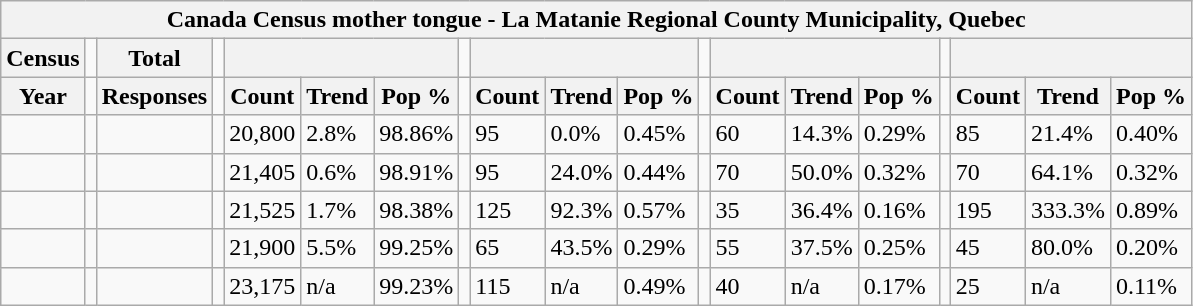<table class="wikitable">
<tr>
<th colspan="19">Canada Census mother tongue - La Matanie Regional County Municipality, Quebec</th>
</tr>
<tr>
<th>Census</th>
<td></td>
<th>Total</th>
<td colspan="1"></td>
<th colspan="3"></th>
<td colspan="1"></td>
<th colspan="3"></th>
<td colspan="1"></td>
<th colspan="3"></th>
<td colspan="1"></td>
<th colspan="3"></th>
</tr>
<tr>
<th>Year</th>
<td></td>
<th>Responses</th>
<td></td>
<th>Count</th>
<th>Trend</th>
<th>Pop %</th>
<td></td>
<th>Count</th>
<th>Trend</th>
<th>Pop %</th>
<td></td>
<th>Count</th>
<th>Trend</th>
<th>Pop %</th>
<td></td>
<th>Count</th>
<th>Trend</th>
<th>Pop %</th>
</tr>
<tr>
<td></td>
<td></td>
<td></td>
<td></td>
<td>20,800</td>
<td> 2.8%</td>
<td>98.86%</td>
<td></td>
<td>95</td>
<td> 0.0%</td>
<td>0.45%</td>
<td></td>
<td>60</td>
<td> 14.3%</td>
<td>0.29%</td>
<td></td>
<td>85</td>
<td> 21.4%</td>
<td>0.40%</td>
</tr>
<tr>
<td></td>
<td></td>
<td></td>
<td></td>
<td>21,405</td>
<td> 0.6%</td>
<td>98.91%</td>
<td></td>
<td>95</td>
<td> 24.0%</td>
<td>0.44%</td>
<td></td>
<td>70</td>
<td> 50.0%</td>
<td>0.32%</td>
<td></td>
<td>70</td>
<td> 64.1%</td>
<td>0.32%</td>
</tr>
<tr>
<td></td>
<td></td>
<td></td>
<td></td>
<td>21,525</td>
<td> 1.7%</td>
<td>98.38%</td>
<td></td>
<td>125</td>
<td> 92.3%</td>
<td>0.57%</td>
<td></td>
<td>35</td>
<td> 36.4%</td>
<td>0.16%</td>
<td></td>
<td>195</td>
<td> 333.3%</td>
<td>0.89%</td>
</tr>
<tr>
<td></td>
<td></td>
<td></td>
<td></td>
<td>21,900</td>
<td> 5.5%</td>
<td>99.25%</td>
<td></td>
<td>65</td>
<td> 43.5%</td>
<td>0.29%</td>
<td></td>
<td>55</td>
<td> 37.5%</td>
<td>0.25%</td>
<td></td>
<td>45</td>
<td> 80.0%</td>
<td>0.20%</td>
</tr>
<tr>
<td></td>
<td></td>
<td></td>
<td></td>
<td>23,175</td>
<td>n/a</td>
<td>99.23%</td>
<td></td>
<td>115</td>
<td>n/a</td>
<td>0.49%</td>
<td></td>
<td>40</td>
<td>n/a</td>
<td>0.17%</td>
<td></td>
<td>25</td>
<td>n/a</td>
<td>0.11%</td>
</tr>
</table>
